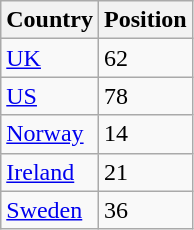<table class="wikitable sortable">
<tr>
<th>Country</th>
<th>Position</th>
</tr>
<tr>
<td><a href='#'>UK</a></td>
<td>62</td>
</tr>
<tr>
<td><a href='#'>US</a></td>
<td>78</td>
</tr>
<tr>
<td><a href='#'>Norway</a></td>
<td>14</td>
</tr>
<tr>
<td><a href='#'>Ireland</a></td>
<td>21</td>
</tr>
<tr>
<td><a href='#'>Sweden</a></td>
<td>36</td>
</tr>
</table>
